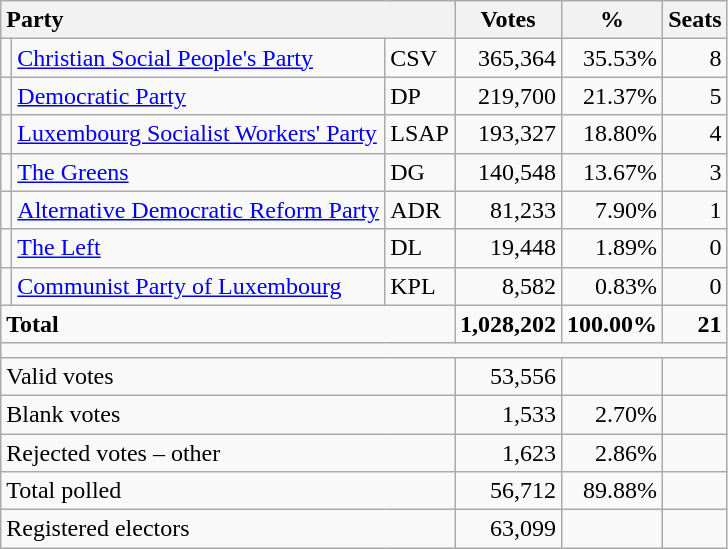<table class="wikitable" border="1" style="text-align:right;">
<tr>
<th style="text-align:left;" valign=bottom colspan=3>Party</th>
<th align=center valign=bottom width="50">Votes</th>
<th align=center valign=bottom width="50">%</th>
<th align=center>Seats</th>
</tr>
<tr>
<td></td>
<td align=left><a href='#'>Christian Social People's Party</a></td>
<td align=left>CSV</td>
<td>365,364</td>
<td>35.53%</td>
<td>8</td>
</tr>
<tr>
<td></td>
<td align=left><a href='#'>Democratic Party</a></td>
<td align=left>DP</td>
<td>219,700</td>
<td>21.37%</td>
<td>5</td>
</tr>
<tr>
<td></td>
<td align=left><a href='#'>Luxembourg Socialist Workers' Party</a></td>
<td align=left>LSAP</td>
<td>193,327</td>
<td>18.80%</td>
<td>4</td>
</tr>
<tr>
<td></td>
<td align=left><a href='#'>The Greens</a></td>
<td align=left>DG</td>
<td>140,548</td>
<td>13.67%</td>
<td>3</td>
</tr>
<tr>
<td></td>
<td align=left><a href='#'>Alternative Democratic Reform Party</a></td>
<td align=left>ADR</td>
<td>81,233</td>
<td>7.90%</td>
<td>1</td>
</tr>
<tr>
<td></td>
<td align=left><a href='#'>The Left</a></td>
<td align=left>DL</td>
<td>19,448</td>
<td>1.89%</td>
<td>0</td>
</tr>
<tr>
<td></td>
<td align=left><a href='#'>Communist Party of Luxembourg</a></td>
<td align=left>KPL</td>
<td>8,582</td>
<td>0.83%</td>
<td>0</td>
</tr>
<tr style="font-weight:bold">
<td align=left colspan=3>Total</td>
<td>1,028,202</td>
<td>100.00%</td>
<td>21</td>
</tr>
<tr>
<td colspan=6 height="2"></td>
</tr>
<tr>
<td align=left colspan=3>Valid votes</td>
<td>53,556</td>
<td></td>
<td></td>
</tr>
<tr>
<td align=left colspan=3>Blank votes</td>
<td>1,533</td>
<td>2.70%</td>
<td></td>
</tr>
<tr>
<td align=left colspan=3>Rejected votes – other</td>
<td>1,623</td>
<td>2.86%</td>
<td></td>
</tr>
<tr>
<td align=left colspan=3>Total polled</td>
<td>56,712</td>
<td>89.88%</td>
<td></td>
</tr>
<tr>
<td align=left colspan=3>Registered electors</td>
<td>63,099</td>
<td></td>
<td></td>
</tr>
</table>
